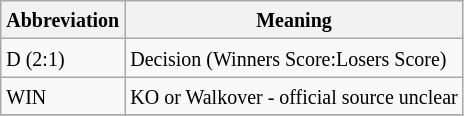<table class="wikitable">
<tr>
<th><small>Abbreviation</small></th>
<th><small>Meaning</small></th>
</tr>
<tr>
<td><small>D (2:1)</small></td>
<td><small>Decision (Winners Score:Losers Score)</small></td>
</tr>
<tr>
<td><small>WIN</small></td>
<td><small>KO or Walkover - official source unclear</small></td>
</tr>
<tr>
</tr>
</table>
